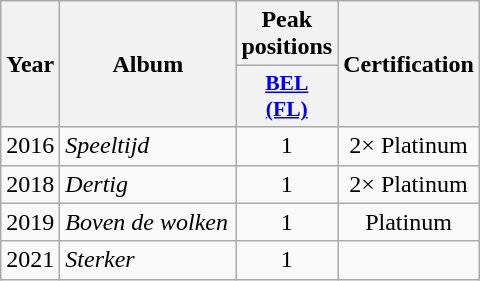<table class="wikitable">
<tr>
<th align="center" rowspan="2" width="10">Year</th>
<th align="center" rowspan="2" width="110">Album</th>
<th align="center" colspan="1" width="20">Peak positions</th>
<th align="center" rowspan="2" width="70">Certification</th>
</tr>
<tr>
<th scope="col" style="width:3em;font-size:90%;"><a href='#'>BEL<br>(FL)</a><br></th>
</tr>
<tr>
<td>2016</td>
<td><em>Speeltijd</em></td>
<td style="text-align:center;">1</td>
<td style="text-align:center;">2× Platinum</td>
</tr>
<tr>
<td>2018</td>
<td><em>Dertig</em></td>
<td style="text-align:center;">1</td>
<td style="text-align:center;">2× Platinum</td>
</tr>
<tr>
<td>2019</td>
<td><em>Boven de wolken</em></td>
<td style="text-align:center;">1</td>
<td style="text-align:center;">Platinum</td>
</tr>
<tr>
<td>2021</td>
<td><em>Sterker</em></td>
<td style="text-align:center;">1</td>
<td style="text-align:center;"></td>
</tr>
</table>
